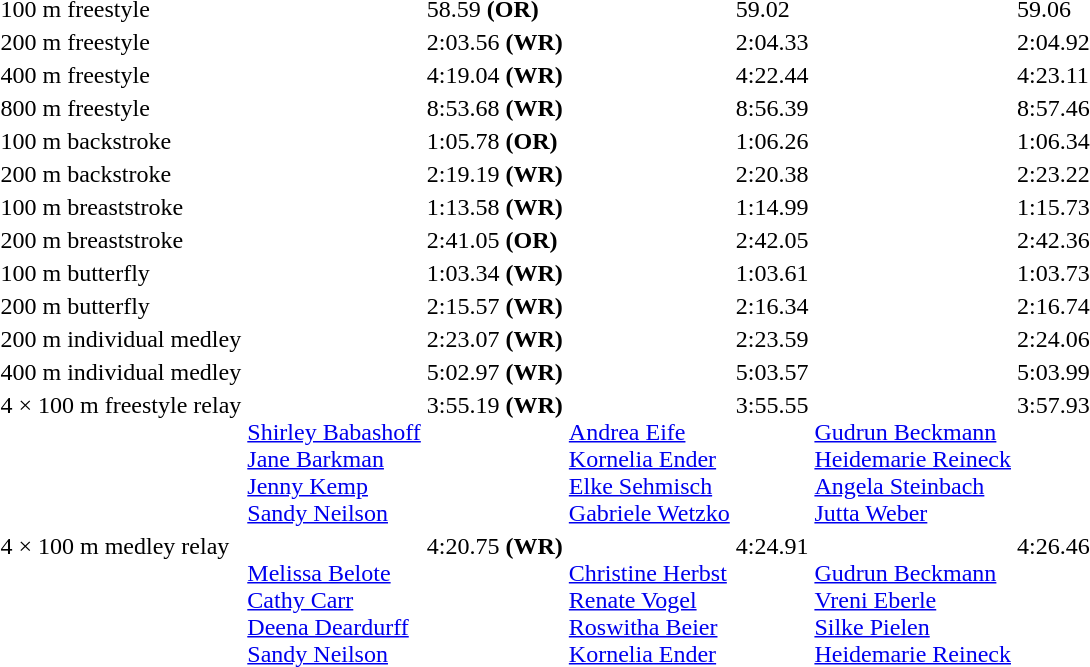<table>
<tr>
<td>100 m freestyle<br></td>
<td></td>
<td>58.59 <strong>(OR)</strong></td>
<td></td>
<td>59.02</td>
<td></td>
<td>59.06</td>
</tr>
<tr>
<td>200 m freestyle<br></td>
<td></td>
<td>2:03.56 <strong>(WR)</strong></td>
<td></td>
<td>2:04.33</td>
<td></td>
<td>2:04.92</td>
</tr>
<tr>
<td>400 m freestyle<br></td>
<td></td>
<td>4:19.04 <strong>(WR)</strong></td>
<td></td>
<td>4:22.44</td>
<td></td>
<td>4:23.11</td>
</tr>
<tr>
<td>800 m freestyle<br></td>
<td></td>
<td>8:53.68 <strong>(WR)</strong></td>
<td></td>
<td>8:56.39</td>
<td></td>
<td>8:57.46</td>
</tr>
<tr>
<td>100 m backstroke<br></td>
<td></td>
<td>1:05.78 <strong>(OR)</strong></td>
<td></td>
<td>1:06.26</td>
<td></td>
<td>1:06.34</td>
</tr>
<tr>
<td>200 m backstroke<br></td>
<td></td>
<td>2:19.19 <strong>(WR)</strong></td>
<td></td>
<td>2:20.38</td>
<td></td>
<td>2:23.22</td>
</tr>
<tr>
<td>100 m breaststroke<br></td>
<td></td>
<td>1:13.58 <strong>(WR)</strong></td>
<td></td>
<td>1:14.99</td>
<td></td>
<td>1:15.73</td>
</tr>
<tr>
<td>200 m breaststroke<br></td>
<td></td>
<td>2:41.05 <strong>(OR)</strong></td>
<td></td>
<td>2:42.05</td>
<td></td>
<td>2:42.36</td>
</tr>
<tr>
<td>100 m butterfly<br></td>
<td></td>
<td>1:03.34 <strong>(WR)</strong></td>
<td></td>
<td>1:03.61</td>
<td></td>
<td>1:03.73</td>
</tr>
<tr>
<td>200 m butterfly<br></td>
<td></td>
<td>2:15.57 <strong>(WR)</strong></td>
<td></td>
<td>2:16.34</td>
<td></td>
<td>2:16.74</td>
</tr>
<tr>
<td>200 m individual medley<br></td>
<td></td>
<td>2:23.07 <strong>(WR)</strong></td>
<td></td>
<td>2:23.59</td>
<td></td>
<td>2:24.06</td>
</tr>
<tr>
<td>400 m individual medley<br></td>
<td></td>
<td>5:02.97 <strong>(WR)</strong></td>
<td></td>
<td>5:03.57</td>
<td></td>
<td>5:03.99</td>
</tr>
<tr valign="top">
<td>4 × 100 m freestyle relay<br></td>
<td><br> <a href='#'>Shirley Babashoff</a><br><a href='#'>Jane Barkman</a><br> <a href='#'>Jenny Kemp</a><br> <a href='#'>Sandy Neilson</a></td>
<td>3:55.19 <strong>(WR)</strong></td>
<td><br> <a href='#'>Andrea Eife</a><br> <a href='#'>Kornelia Ender</a><br> <a href='#'>Elke Sehmisch</a><br> <a href='#'>Gabriele Wetzko</a></td>
<td>3:55.55</td>
<td><br> <a href='#'>Gudrun Beckmann</a><br> <a href='#'>Heidemarie Reineck</a><br> <a href='#'>Angela Steinbach</a><br> <a href='#'>Jutta Weber</a></td>
<td>3:57.93</td>
</tr>
<tr valign="top">
<td>4 × 100 m medley relay<br></td>
<td><br> <a href='#'>Melissa Belote</a><br> <a href='#'>Cathy Carr</a><br> <a href='#'>Deena Deardurff</a><br> <a href='#'>Sandy Neilson</a></td>
<td>4:20.75 <strong>(WR)</strong></td>
<td><br> <a href='#'>Christine Herbst</a><br> <a href='#'>Renate Vogel</a><br> <a href='#'>Roswitha Beier</a><br> <a href='#'>Kornelia Ender</a><br></td>
<td>4:24.91</td>
<td><br><a href='#'>Gudrun Beckmann</a><br> <a href='#'>Vreni Eberle</a><br> <a href='#'>Silke Pielen</a><br> <a href='#'>Heidemarie Reineck</a></td>
<td>4:26.46</td>
</tr>
</table>
